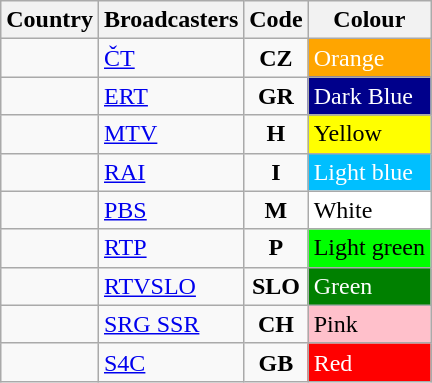<table class="wikitable sortable">
<tr>
<th>Country</th>
<th>Broadcasters</th>
<th>Code</th>
<th>Colour</th>
</tr>
<tr>
<td></td>
<td><a href='#'>ČT</a></td>
<td align="center"><strong>CZ</strong></td>
<td style="background:orange; color:white ">Orange</td>
</tr>
<tr>
<td></td>
<td><a href='#'>ERT</a></td>
<td align="center"><strong>GR</strong></td>
<td style="background:darkblue; color:white ">Dark Blue</td>
</tr>
<tr>
<td></td>
<td><a href='#'>MTV</a></td>
<td align="center"><strong>H</strong></td>
<td style="background:yellow; color:black ">Yellow</td>
</tr>
<tr>
<td></td>
<td><a href='#'>RAI</a></td>
<td align="center"><strong>I</strong></td>
<td style="background:DeepSkyBlue; color:white ">Light blue</td>
</tr>
<tr>
<td></td>
<td><a href='#'>PBS</a></td>
<td align="center"><strong>M</strong></td>
<td style="background:white; color:black ">White</td>
</tr>
<tr>
<td></td>
<td><a href='#'>RTP</a></td>
<td align="center"><strong>P</strong></td>
<td style="background:lime; color:black ">Light green</td>
</tr>
<tr>
<td></td>
<td><a href='#'>RTVSLO</a></td>
<td align="center"><strong>SLO</strong></td>
<td style="background:green; color:white ">Green</td>
</tr>
<tr>
<td></td>
<td><a href='#'>SRG SSR</a></td>
<td align="center"><strong>CH</strong></td>
<td style="background:pink; color:black ">Pink</td>
</tr>
<tr>
<td></td>
<td><a href='#'>S4C</a></td>
<td align="center"><strong>GB</strong></td>
<td style="background:red; color:white ">Red</td>
</tr>
</table>
